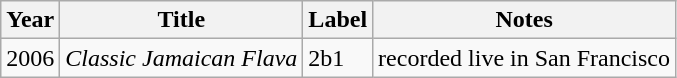<table class="wikitable">
<tr>
<th>Year</th>
<th>Title</th>
<th>Label</th>
<th>Notes</th>
</tr>
<tr>
<td>2006</td>
<td><em>Classic Jamaican Flava</em></td>
<td>2b1</td>
<td>recorded live in San Francisco</td>
</tr>
</table>
